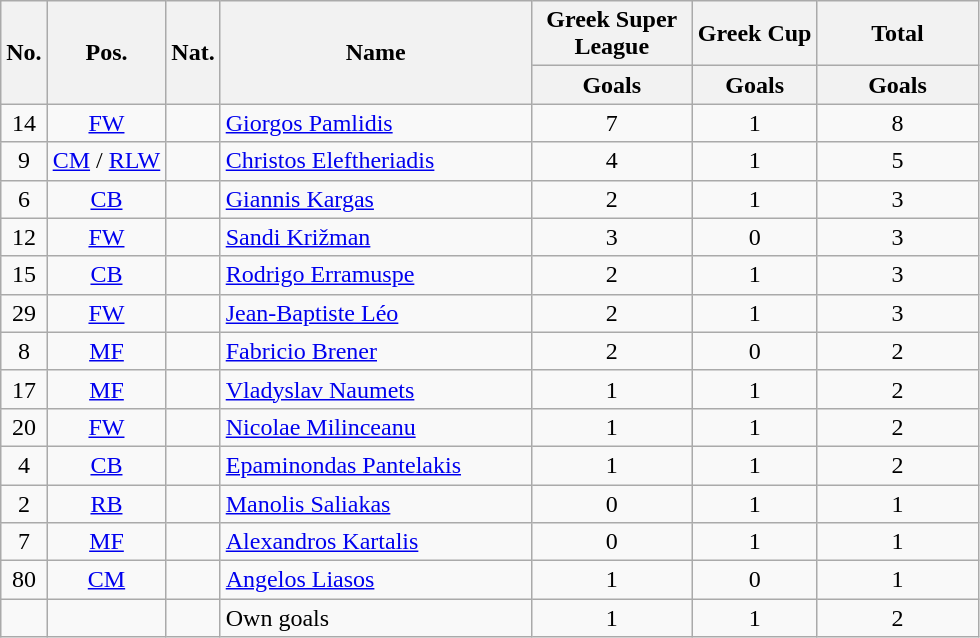<table class="wikitable sortable" style="text-align:center">
<tr>
<th rowspan="2" style="text-align:center;">No.</th>
<th rowspan="2" style="text-align:center;">Pos.</th>
<th rowspan="2" style="text-align:center;">Nat.</th>
<th rowspan="2" style="text-align:center; width:200px;">Name</th>
<th style="text-align:center; width:100px;">Greek Super League</th>
<th>Greek Cup</th>
<th style="text-align:center; width:100px;">Total</th>
</tr>
<tr>
<th style="text-align:center;">Goals</th>
<th>Goals</th>
<th style="text-align:center;">Goals</th>
</tr>
<tr>
<td>14</td>
<td><a href='#'>FW</a></td>
<td></td>
<td align="left"><a href='#'>Giorgos Pamlidis</a></td>
<td>7</td>
<td>1</td>
<td>8</td>
</tr>
<tr>
<td>9</td>
<td><a href='#'>CM</a> / <a href='#'>RLW</a></td>
<td></td>
<td align="left"><a href='#'>Christos Eleftheriadis</a></td>
<td>4</td>
<td>1</td>
<td>5</td>
</tr>
<tr>
<td>6</td>
<td><a href='#'>CB</a></td>
<td></td>
<td align="left"><a href='#'>Giannis Kargas</a></td>
<td>2</td>
<td>1</td>
<td>3</td>
</tr>
<tr>
<td>12</td>
<td><a href='#'>FW</a></td>
<td></td>
<td align="left"><a href='#'>Sandi Križman</a></td>
<td>3</td>
<td>0</td>
<td>3</td>
</tr>
<tr>
<td>15</td>
<td><a href='#'>CB</a></td>
<td></td>
<td align="left"><a href='#'>Rodrigo Erramuspe</a></td>
<td>2</td>
<td>1</td>
<td>3</td>
</tr>
<tr>
<td>29</td>
<td><a href='#'>FW</a></td>
<td></td>
<td align="left"><a href='#'>Jean-Baptiste Léo</a></td>
<td>2</td>
<td>1</td>
<td>3</td>
</tr>
<tr>
<td>8</td>
<td><a href='#'>MF</a></td>
<td></td>
<td align="left"><a href='#'>Fabricio Brener</a></td>
<td>2</td>
<td>0</td>
<td>2</td>
</tr>
<tr>
<td>17</td>
<td><a href='#'>MF</a></td>
<td></td>
<td align="left"><a href='#'>Vladyslav Naumets</a></td>
<td>1</td>
<td>1</td>
<td>2</td>
</tr>
<tr>
<td>20</td>
<td><a href='#'>FW</a></td>
<td></td>
<td align="left"><a href='#'>Nicolae Milinceanu</a></td>
<td>1</td>
<td>1</td>
<td>2</td>
</tr>
<tr>
<td>4</td>
<td><a href='#'>CB</a></td>
<td></td>
<td align="left"><a href='#'>Epaminondas Pantelakis</a></td>
<td>1</td>
<td>1</td>
<td>2</td>
</tr>
<tr>
<td>2</td>
<td><a href='#'>RB</a></td>
<td></td>
<td align="left"><a href='#'>Manolis Saliakas</a></td>
<td>0</td>
<td>1</td>
<td>1</td>
</tr>
<tr>
<td>7</td>
<td><a href='#'>MF</a></td>
<td></td>
<td align="left"><a href='#'>Alexandros Kartalis</a></td>
<td>0</td>
<td>1</td>
<td>1</td>
</tr>
<tr>
<td>80</td>
<td><a href='#'>CM</a></td>
<td></td>
<td align="left"><a href='#'>Angelos Liasos</a></td>
<td>1</td>
<td>0</td>
<td>1</td>
</tr>
<tr>
<td></td>
<td></td>
<td></td>
<td align="left">Own goals</td>
<td>1</td>
<td>1</td>
<td>2</td>
</tr>
</table>
